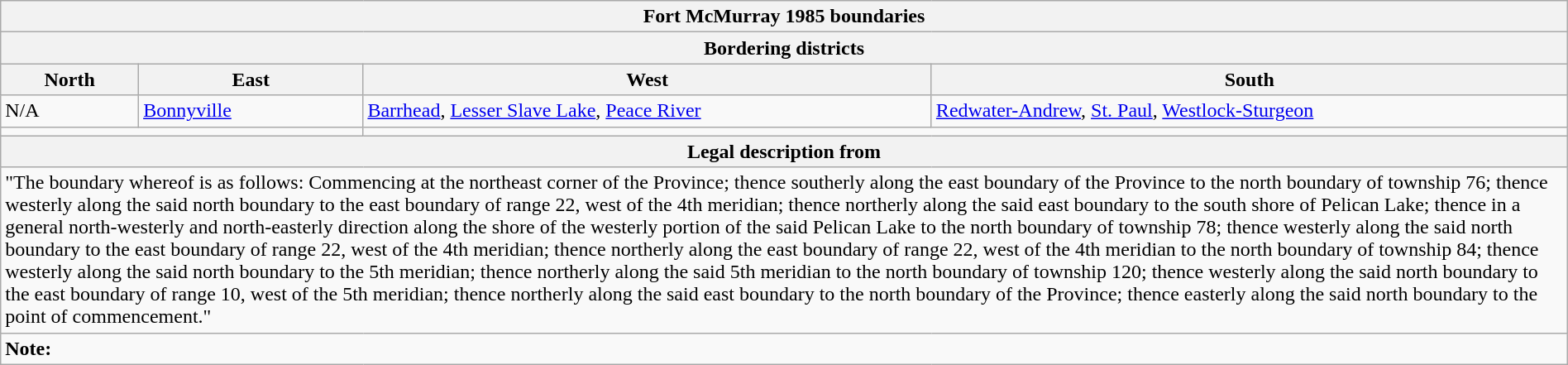<table class="wikitable collapsible collapsed" style="width:100%;">
<tr>
<th colspan=4>Fort McMurray 1985 boundaries </th>
</tr>
<tr>
<th colspan=4>Bordering districts</th>
</tr>
<tr>
<th>North</th>
<th>East</th>
<th>West</th>
<th>South</th>
</tr>
<tr>
<td>N/A</td>
<td><a href='#'>Bonnyville</a></td>
<td><a href='#'>Barrhead</a>, <a href='#'>Lesser Slave Lake</a>, <a href='#'>Peace River</a></td>
<td><a href='#'>Redwater-Andrew</a>, <a href='#'>St. Paul</a>, <a href='#'>Westlock-Sturgeon</a></td>
</tr>
<tr>
<td colspan=2 align=center></td>
<td colspan=2 align=center></td>
</tr>
<tr>
<th colspan=4>Legal description from </th>
</tr>
<tr>
<td colspan=4>"The boundary whereof is as follows: Commencing at the northeast corner of the Province; thence southerly along the east boundary of the Province to the north boundary of township 76; thence westerly along the said north boundary to the east boundary of range 22, west of the 4th meridian; thence northerly along the said east boundary to the south shore of Pelican Lake; thence in a general north-westerly and north-easterly direction along the shore of the westerly portion of the said Pelican Lake to the north boundary of township 78; thence westerly along the said north boundary to the east boundary of range 22, west of the 4th meridian; thence northerly along the east boundary of range 22, west of the 4th meridian to the north boundary of township 84; thence westerly along the said north boundary to the 5th meridian; thence northerly along the said 5th meridian to the north boundary of township 120; thence westerly along the said north boundary to the east boundary of range 10, west of the 5th meridian; thence northerly along the said east boundary to the north boundary of the Province; thence easterly along the said north boundary to the point of commencement."</td>
</tr>
<tr>
<td colspan=4><strong>Note:</strong></td>
</tr>
</table>
